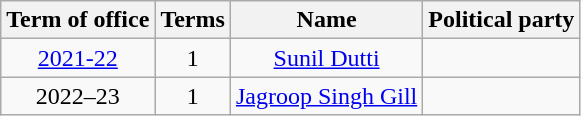<table class="wikitable sortable">
<tr>
<th>Term of office</th>
<th>Terms</th>
<th>Name</th>
<th colspan="2">Political party</th>
</tr>
<tr align="center">
<td><a href='#'>2021-22</a></td>
<td>1</td>
<td><a href='#'>Sunil Dutti</a></td>
<td></td>
</tr>
<tr align="center">
<td>2022–23</td>
<td>1</td>
<td><a href='#'>Jagroop Singh Gill</a></td>
<td></td>
</tr>
</table>
